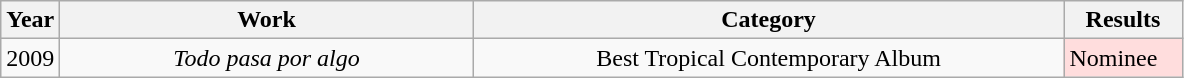<table class="wikitable" style="table-layout: fixed;">
<tr>
<th style="width:5%;">Year</th>
<th style="width:35%;">Work</th>
<th style="width:50%;">Category</th>
<th style="width:10%;">Results</th>
</tr>
<tr>
<td style="text-align:center;">2009</td>
<td style="text-align:center;"><em>Todo pasa por algo</em></td>
<td align=center>Best Tropical Contemporary Album</td>
<td style="background:#fdd;">Nominee</td>
</tr>
</table>
